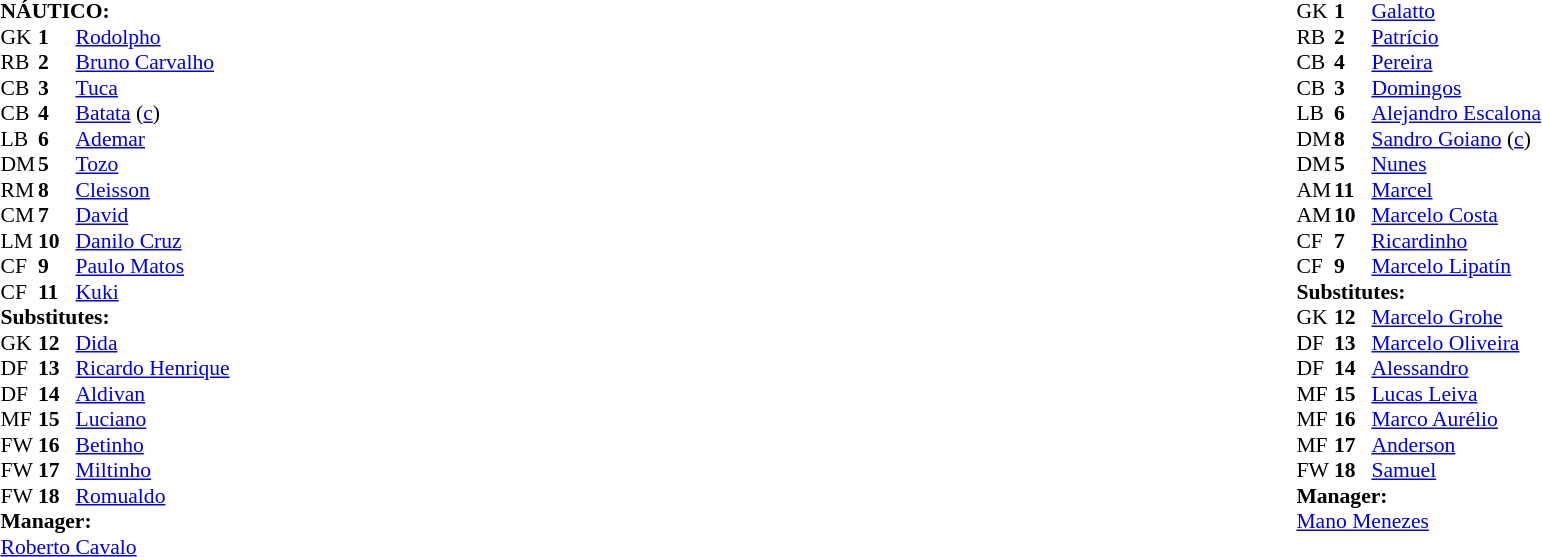<table width="100%">
<tr>
<td valign="top" width="50%"><br><table style="font-size: 90%" cellspacing="0" cellpadding="0">
<tr>
<td colspan="4"><strong>NÁUTICO:</strong></td>
</tr>
<tr>
<th width="25"></th>
<th width="25"></th>
</tr>
<tr>
<td>GK</td>
<td><strong>1</strong></td>
<td> <a href='#'>Rodolpho</a></td>
</tr>
<tr>
<td>RB</td>
<td><strong>2</strong></td>
<td> <a href='#'>Bruno Carvalho</a></td>
<td></td>
<td></td>
</tr>
<tr>
<td>CB</td>
<td><strong>3</strong></td>
<td> <a href='#'>Tuca</a></td>
</tr>
<tr>
<td>CB</td>
<td><strong>4</strong></td>
<td> <a href='#'>Batata</a> (<a href='#'>c</a>)</td>
<td></td>
</tr>
<tr>
<td>LB</td>
<td><strong>6</strong></td>
<td> <a href='#'>Ademar</a></td>
</tr>
<tr>
<td>DM</td>
<td><strong>5</strong></td>
<td> <a href='#'>Tozo</a></td>
<td></td>
<td></td>
</tr>
<tr>
<td>RM</td>
<td><strong>8</strong></td>
<td> <a href='#'>Cleisson</a></td>
</tr>
<tr>
<td>CM</td>
<td><strong>7</strong></td>
<td> <a href='#'>David</a></td>
<td></td>
<td></td>
</tr>
<tr>
<td>LM</td>
<td><strong>10</strong></td>
<td> <a href='#'>Danilo Cruz</a></td>
</tr>
<tr>
<td>CF</td>
<td><strong>9</strong></td>
<td> <a href='#'>Paulo Matos</a></td>
<td></td>
</tr>
<tr>
<td>CF</td>
<td><strong>11</strong></td>
<td> <a href='#'>Kuki</a></td>
</tr>
<tr>
<td colspan=4><strong>Substitutes:</strong></td>
</tr>
<tr>
<td>GK</td>
<td><strong>12</strong></td>
<td> <a href='#'>Dida</a></td>
</tr>
<tr>
<td>DF</td>
<td><strong>13</strong></td>
<td> <a href='#'>Ricardo Henrique</a></td>
</tr>
<tr>
<td>DF</td>
<td><strong>14</strong></td>
<td> <a href='#'>Aldivan</a></td>
</tr>
<tr>
<td>MF</td>
<td><strong>15</strong></td>
<td> <a href='#'>Luciano</a></td>
</tr>
<tr>
<td>FW</td>
<td><strong>16</strong></td>
<td> <a href='#'>Betinho</a></td>
<td></td>
<td></td>
</tr>
<tr>
<td>FW</td>
<td><strong>17</strong></td>
<td> <a href='#'>Miltinho</a></td>
<td></td>
<td></td>
</tr>
<tr>
<td>FW</td>
<td><strong>18</strong></td>
<td> <a href='#'>Romualdo</a></td>
<td></td>
<td></td>
</tr>
<tr>
<td colspan=4><strong>Manager:</strong></td>
</tr>
<tr>
<td colspan="4"> <a href='#'>Roberto Cavalo</a></td>
</tr>
</table>
</td>
<td valign="top"></td>
<td valign="top" width="50%"><br><table style="font-size: 90%" cellspacing="0" cellpadding="0" align=center>
<tr>
<th width="25"></th>
<th width="25"></th>
</tr>
<tr>
<td>GK</td>
<td><strong>1</strong></td>
<td> <a href='#'>Galatto</a></td>
</tr>
<tr>
<td>RB</td>
<td><strong>2</strong></td>
<td> <a href='#'>Patrício</a></td>
<td></td>
</tr>
<tr>
<td>CB</td>
<td><strong>4</strong></td>
<td> <a href='#'>Pereira</a></td>
<td></td>
</tr>
<tr>
<td>CB</td>
<td><strong>3</strong></td>
<td> <a href='#'>Domingos</a></td>
<td></td>
</tr>
<tr>
<td>LB</td>
<td><strong>6</strong></td>
<td> <a href='#'>Alejandro Escalona</a></td>
<td></td>
</tr>
<tr>
<td>DM</td>
<td><strong>8</strong></td>
<td> <a href='#'>Sandro Goiano</a> (<a href='#'>c</a>)</td>
</tr>
<tr>
<td>DM</td>
<td><strong>5</strong></td>
<td> <a href='#'>Nunes</a></td>
<td></td>
</tr>
<tr>
<td>AM</td>
<td><strong>11</strong></td>
<td> <a href='#'>Marcel</a></td>
<td></td>
<td></td>
</tr>
<tr>
<td>AM</td>
<td><strong>10</strong></td>
<td> <a href='#'>Marcelo Costa</a></td>
</tr>
<tr>
<td>CF</td>
<td><strong>7</strong></td>
<td> <a href='#'>Ricardinho</a></td>
<td></td>
<td></td>
</tr>
<tr>
<td>CF</td>
<td><strong>9</strong></td>
<td> <a href='#'>Marcelo Lipatín</a></td>
<td></td>
<td></td>
</tr>
<tr>
<td colspan=4><strong>Substitutes:</strong></td>
</tr>
<tr>
<td>GK</td>
<td><strong>12</strong></td>
<td> <a href='#'>Marcelo Grohe</a></td>
</tr>
<tr>
<td>DF</td>
<td><strong>13</strong></td>
<td> <a href='#'>Marcelo Oliveira</a></td>
<td></td>
<td></td>
</tr>
<tr>
<td>DF</td>
<td><strong>14</strong></td>
<td> <a href='#'>Alessandro</a></td>
</tr>
<tr>
<td>MF</td>
<td><strong>15</strong></td>
<td> <a href='#'>Lucas Leiva</a></td>
<td></td>
<td></td>
</tr>
<tr>
<td>MF</td>
<td><strong>16</strong></td>
<td> <a href='#'>Marco Aurélio</a></td>
</tr>
<tr>
<td>MF</td>
<td><strong>17</strong></td>
<td> <a href='#'>Anderson</a></td>
<td></td>
<td></td>
</tr>
<tr>
<td>FW</td>
<td><strong>18</strong></td>
<td> <a href='#'>Samuel</a></td>
</tr>
<tr>
<td colspan=4><strong>Manager:</strong></td>
</tr>
<tr>
<td colspan="4"> <a href='#'>Mano Menezes</a></td>
</tr>
</table>
</td>
</tr>
</table>
